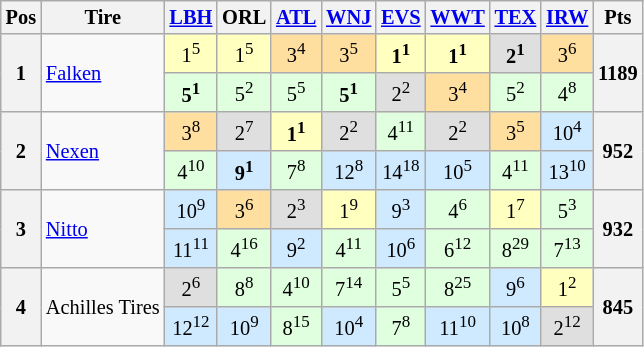<table class="wikitable" style="font-size:85%;text-align:center">
<tr>
<th>Pos</th>
<th>Tire</th>
<th><a href='#'>LBH</a></th>
<th>ORL</th>
<th><a href='#'>ATL</a></th>
<th><a href='#'>WNJ</a></th>
<th><a href='#'>EVS</a></th>
<th><a href='#'>WWT</a></th>
<th><a href='#'>TEX</a></th>
<th><a href='#'>IRW</a></th>
<th>Pts</th>
</tr>
<tr>
<th rowspan=2>1</th>
<td rowspan=2 align=left><a href='#'>Falken</a></td>
<td style="background:#ffffbf;">1<sup>5</sup></td>
<td style="background:#ffffbf;">1<sup>5</sup></td>
<td style="background:#ffdf9f;">3<sup>4</sup></td>
<td style="background:#ffdf9f;">3<sup>5</sup></td>
<td style="background:#ffffbf;"><strong>1<sup>1</sup></strong></td>
<td style="background:#ffffbf;"><strong>1<sup>1</sup></strong></td>
<td style="background:#dfdfdf;"><strong>2<sup>1</sup></strong></td>
<td style="background:#ffdf9f;">3<sup>6</sup></td>
<th rowspan=2>1189</th>
</tr>
<tr>
<td style="background:#dfffdf;"><strong>5<sup>1</sup></strong></td>
<td style="background:#dfffdf;">5<sup>2</sup></td>
<td style="background:#dfffdf;">5<sup>5</sup></td>
<td style="background:#dfffdf;"><strong>5<sup>1</sup></strong></td>
<td style="background:#dfdfdf;">2<sup>2</sup></td>
<td style="background:#ffdf9f;">3<sup>4</sup></td>
<td style="background:#dfffdf;">5<sup>2</sup></td>
<td style="background:#dfffdf;">4<sup>8</sup></td>
</tr>
<tr>
<th rowspan=2>2</th>
<td rowspan=2 align=left><a href='#'>Nexen</a></td>
<td style="background:#ffdf9f;">3<sup>8</sup></td>
<td style="background:#dfdfdf;">2<sup>7</sup></td>
<td style="background:#ffffbf;"><strong>1<sup>1</sup></strong></td>
<td style="background:#dfdfdf;">2<sup>2</sup></td>
<td style="background:#dfffdf;">4<sup>11</sup></td>
<td style="background:#dfdfdf;">2<sup>2</sup></td>
<td style="background:#ffdf9f;">3<sup>5</sup></td>
<td style="background:#cfeaff;">10<sup>4</sup></td>
<th rowspan=2>952</th>
</tr>
<tr>
<td style="background:#dfffdf;">4<sup>10</sup></td>
<td style="background:#cfeaff;"><strong>9<sup>1</sup></strong></td>
<td style="background:#dfffdf;">7<sup>8</sup></td>
<td style="background:#cfeaff;">12<sup>8</sup></td>
<td style="background:#cfeaff;">14<sup>18</sup></td>
<td style="background:#cfeaff;">10<sup>5</sup></td>
<td style="background:#dfffdf;">4<sup>11</sup></td>
<td style="background:#cfeaff;">13<sup>10</sup></td>
</tr>
<tr>
<th rowspan=2>3</th>
<td rowspan=2 align=left><a href='#'>Nitto</a></td>
<td style="background:#cfeaff;">10<sup>9</sup></td>
<td style="background:#ffdf9f;">3<sup>6</sup></td>
<td style="background:#dfdfdf;">2<sup>3</sup></td>
<td style="background:#ffffbf;">1<sup>9</sup></td>
<td style="background:#cfeaff;">9<sup>3</sup></td>
<td style="background:#dfffdf;">4<sup>6</sup></td>
<td style="background:#ffffbf;">1<sup>7</sup></td>
<td style="background:#dfffdf;">5<sup>3</sup></td>
<th rowspan=2>932</th>
</tr>
<tr>
<td style="background:#cfeaff;">11<sup>11</sup></td>
<td style="background:#dfffdf;">4<sup>16</sup></td>
<td style="background:#cfeaff;">9<sup>2</sup></td>
<td style="background:#dfffdf;">4<sup>11</sup></td>
<td style="background:#cfeaff;">10<sup>6</sup></td>
<td style="background:#dfffdf;">6<sup>12</sup></td>
<td style="background:#dfffdf;">8<sup>29</sup></td>
<td style="background:#dfffdf;">7<sup>13</sup></td>
</tr>
<tr>
<th rowspan=2>4</th>
<td rowspan=2 align=left>Achilles Tires</td>
<td style="background:#dfdfdf;">2<sup>6</sup></td>
<td style="background:#dfffdf;">8<sup>8</sup></td>
<td style="background:#dfffdf;">4<sup>10</sup></td>
<td style="background:#dfffdf;">7<sup>14</sup></td>
<td style="background:#dfffdf;">5<sup>5</sup></td>
<td style="background:#dfffdf;">8<sup>25</sup></td>
<td style="background:#cfeaff;">9<sup>6</sup></td>
<td style="background:#ffffbf;">1<sup>2</sup></td>
<th rowspan=2>845</th>
</tr>
<tr>
<td style="background:#cfeaff;">12<sup>12</sup></td>
<td style="background:#cfeaff;">10<sup>9</sup></td>
<td style="background:#dfffdf;">8<sup>15</sup></td>
<td style="background:#cfeaff;">10<sup>4</sup></td>
<td style="background:#dfffdf;">7<sup>8</sup></td>
<td style="background:#cfeaff;">11<sup>10</sup></td>
<td style="background:#cfeaff;">10<sup>8</sup></td>
<td style="background:#dfdfdf;">2<sup>12</sup></td>
</tr>
</table>
